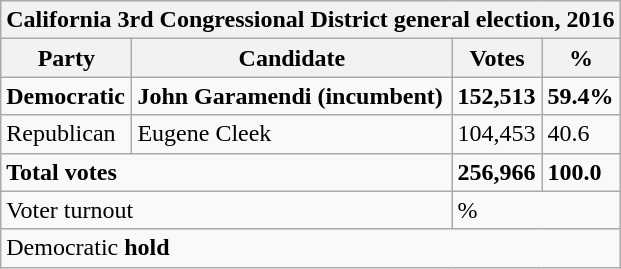<table class="wikitable">
<tr>
<th colspan="4">California 3rd Congressional District general election, 2016</th>
</tr>
<tr>
<th>Party</th>
<th>Candidate</th>
<th>Votes</th>
<th>%</th>
</tr>
<tr>
<td><strong>Democratic</strong></td>
<td><strong>John Garamendi (incumbent)</strong></td>
<td><strong>152,513</strong></td>
<td><strong>59.4%</strong></td>
</tr>
<tr>
<td>Republican</td>
<td>Eugene Cleek</td>
<td>104,453</td>
<td>40.6</td>
</tr>
<tr>
<td colspan="2"><strong>Total votes</strong></td>
<td><strong>256,966</strong></td>
<td><strong>100.0</strong></td>
</tr>
<tr>
<td colspan="2">Voter turnout</td>
<td colspan="2">%</td>
</tr>
<tr>
<td colspan="4">Democratic <strong>hold</strong></td>
</tr>
</table>
